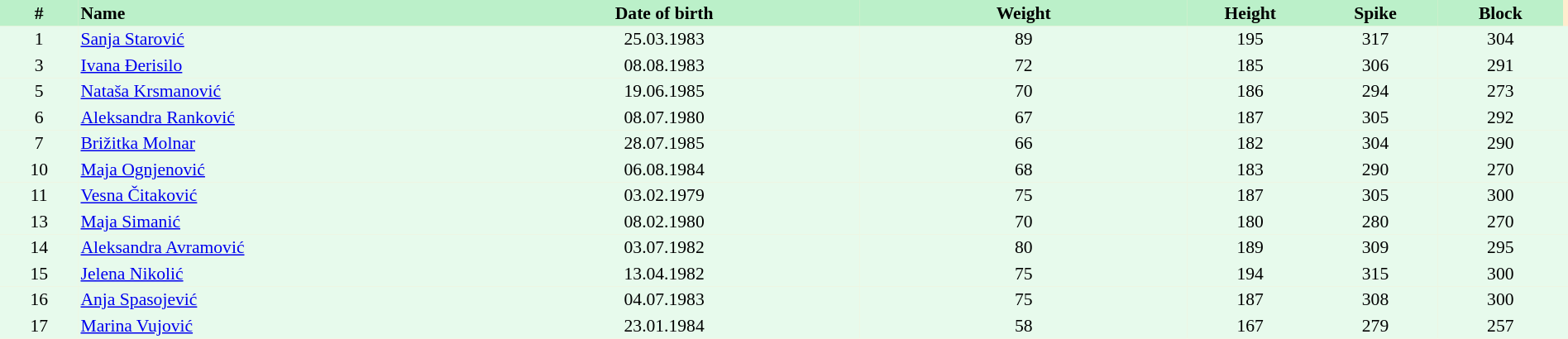<table border=0 cellpadding=2 cellspacing=0  |- bgcolor=#FFECCE style="text-align:center; font-size:90%;" width=100%>
<tr bgcolor=#BBF0C9>
<th width=5%>#</th>
<th width=25% align=left>Name</th>
<th width=25%>Date of birth</th>
<th width=21%>Weight</th>
<th width=8%>Height</th>
<th width=8%>Spike</th>
<th width=8%>Block</th>
</tr>
<tr bgcolor=#E7FAEC>
<td>1</td>
<td align=left><a href='#'>Sanja Starović</a></td>
<td>25.03.1983</td>
<td>89</td>
<td>195</td>
<td>317</td>
<td>304</td>
<td></td>
</tr>
<tr bgcolor=#E7FAEC>
<td>3</td>
<td align=left><a href='#'>Ivana Đerisilo</a></td>
<td>08.08.1983</td>
<td>72</td>
<td>185</td>
<td>306</td>
<td>291</td>
<td></td>
</tr>
<tr bgcolor=#E7FAEC>
<td>5</td>
<td align=left><a href='#'>Nataša Krsmanović</a></td>
<td>19.06.1985</td>
<td>70</td>
<td>186</td>
<td>294</td>
<td>273</td>
<td></td>
</tr>
<tr bgcolor=#E7FAEC>
<td>6</td>
<td align=left><a href='#'>Aleksandra Ranković</a></td>
<td>08.07.1980</td>
<td>67</td>
<td>187</td>
<td>305</td>
<td>292</td>
<td></td>
</tr>
<tr bgcolor=#E7FAEC>
<td>7</td>
<td align=left><a href='#'>Brižitka Molnar</a></td>
<td>28.07.1985</td>
<td>66</td>
<td>182</td>
<td>304</td>
<td>290</td>
<td></td>
</tr>
<tr bgcolor=#E7FAEC>
<td>10</td>
<td align=left><a href='#'>Maja Ognjenović</a></td>
<td>06.08.1984</td>
<td>68</td>
<td>183</td>
<td>290</td>
<td>270</td>
<td></td>
</tr>
<tr bgcolor=#E7FAEC>
<td>11</td>
<td align=left><a href='#'>Vesna Čitaković</a></td>
<td>03.02.1979</td>
<td>75</td>
<td>187</td>
<td>305</td>
<td>300</td>
<td></td>
</tr>
<tr bgcolor=#E7FAEC>
<td>13</td>
<td align=left><a href='#'>Maja Simanić</a></td>
<td>08.02.1980</td>
<td>70</td>
<td>180</td>
<td>280</td>
<td>270</td>
<td></td>
</tr>
<tr bgcolor=#E7FAEC>
<td>14</td>
<td align=left><a href='#'>Aleksandra Avramović</a></td>
<td>03.07.1982</td>
<td>80</td>
<td>189</td>
<td>309</td>
<td>295</td>
<td></td>
</tr>
<tr bgcolor=#E7FAEC>
<td>15</td>
<td align=left><a href='#'>Jelena Nikolić</a></td>
<td>13.04.1982</td>
<td>75</td>
<td>194</td>
<td>315</td>
<td>300</td>
<td></td>
</tr>
<tr bgcolor=#E7FAEC>
<td>16</td>
<td align=left><a href='#'>Anja Spasojević</a></td>
<td>04.07.1983</td>
<td>75</td>
<td>187</td>
<td>308</td>
<td>300</td>
<td></td>
</tr>
<tr bgcolor=#E7FAEC>
<td>17</td>
<td align=left><a href='#'>Marina Vujović</a></td>
<td>23.01.1984</td>
<td>58</td>
<td>167</td>
<td>279</td>
<td>257</td>
<td></td>
</tr>
</table>
